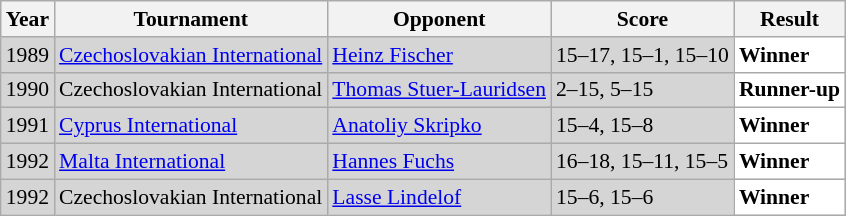<table class="sortable wikitable" style="font-size:90%;">
<tr>
<th>Year</th>
<th>Tournament</th>
<th>Opponent</th>
<th>Score</th>
<th>Result</th>
</tr>
<tr style="background:#D5D5D5">
<td align="center">1989</td>
<td align="left"><a href='#'>Czechoslovakian International</a></td>
<td align="left"> <a href='#'>Heinz Fischer</a></td>
<td align="left">15–17, 15–1, 15–10</td>
<td style="text-align:left; background:white"><strong> Winner</strong></td>
</tr>
<tr style="background:#D5D5D5">
<td align="center">1990</td>
<td align="left">Czechoslovakian International</td>
<td align="left"> <a href='#'>Thomas Stuer-Lauridsen</a></td>
<td align="left">2–15, 5–15</td>
<td style="text-align:left; background:white"> <strong>Runner-up</strong></td>
</tr>
<tr style="background:#D5D5D5">
<td align="center">1991</td>
<td align="left"><a href='#'>Cyprus International</a></td>
<td align="left"> <a href='#'>Anatoliy Skripko</a></td>
<td align="left">15–4, 15–8</td>
<td style="text-align:left; background:white"><strong> Winner</strong></td>
</tr>
<tr style="background:#D5D5D5">
<td align="center">1992</td>
<td align="left"><a href='#'>Malta International</a></td>
<td align="left"> <a href='#'>Hannes Fuchs</a></td>
<td align="left">16–18, 15–11, 15–5</td>
<td style="text-align:left; background:white"><strong> Winner</strong></td>
</tr>
<tr style="background:#D5D5D5">
<td align="center">1992</td>
<td align="left">Czechoslovakian International</td>
<td align="left"> <a href='#'>Lasse Lindelof</a></td>
<td align="left">15–6, 15–6</td>
<td style="text-align:left; background:white"><strong> Winner</strong></td>
</tr>
</table>
